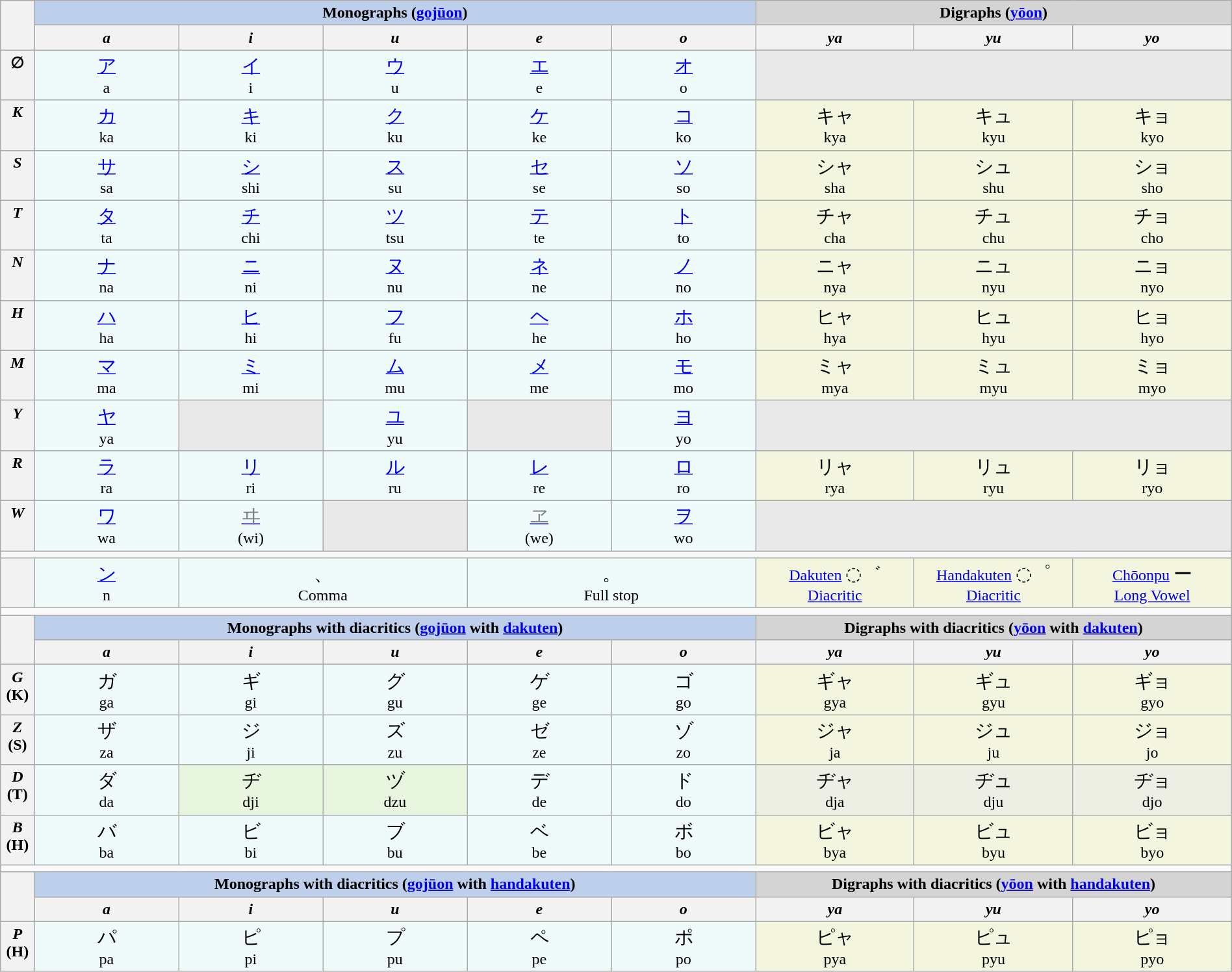<table class="wikitable nowraplinks" border="0" cellpadding="2" style="vertical-align:top;padding:2px;width:100%;">
<tr>
<th rowspan=2 width="2%"></th>
<th valign=top align=center colspan=5 style="background:#BECFEB;" width="50%">Monographs (<a href='#'>gojūon</a>)</th>
<th colspan=3 align=center style="background:#D4D4D4;" width="33%">Digraphs (<a href='#'>yōon</a>)</th>
</tr>
<tr>
<th width="10%"><em>a</em></th>
<th width="10%"><em>i</em></th>
<th width="10%"><em>u</em></th>
<th width="10%"><em>e</em></th>
<th width="10%"><em>o</em></th>
<th width="11%"><em>ya</em></th>
<th width="11%"><em>yu</em></th>
<th width="11%"><em>yo</em></th>
</tr>
<tr valign=top align=center>
<th title="vowels">∅</th>
<td bgcolor="#EFFAFA"><big><a href='#'>ア</a></big><br>a<br><span></span></td>
<td bgcolor="#EFFAFA"><big><a href='#'>イ</a></big><br>i<br><span></span></td>
<td bgcolor="#EFFAFA"><big><a href='#'>ウ</a></big><br>u<br><span></span></td>
<td bgcolor="#EFFAFA"><big><a href='#'>エ</a></big><br>e<br><span></span></td>
<td bgcolor="#EFFAFA"><big><a href='#'>オ</a></big><br>o<br><span></span></td>
<td colspan=3 bgcolor="#E9E9E9"></td>
</tr>
<tr valign=top align=center>
<th><em>K</em></th>
<td bgcolor="#EFFAFA"><big><a href='#'>カ</a></big><br>ka<br><span></span></td>
<td bgcolor="#EFFAFA"><big><a href='#'>キ</a></big><br>ki<br><span></span></td>
<td bgcolor="#EFFAFA"><big><a href='#'>ク</a></big><br>ku<br><span></span></td>
<td bgcolor="#EFFAFA"><big><a href='#'>ケ</a></big><br>ke<br><span></span></td>
<td bgcolor="#EFFAFA"><big><a href='#'>コ</a></big><br>ko<br><span></span></td>
<td bgcolor="#F3F5DE"><big>キャ</big><br>kya<br><span></span></td>
<td bgcolor="#F3F5DE"><big>キュ</big><br>kyu<br><span></span></td>
<td bgcolor="#F3F5DE"><big>キョ</big><br>kyo<br><span></span></td>
</tr>
<tr valign=top align=center>
<th><em>S</em></th>
<td bgcolor="#EFFAFA"><big><a href='#'>サ</a></big><br>sa<br><span></span></td>
<td bgcolor="#EFFAFA"><big><a href='#'>シ</a></big><br>shi<br><span></span></td>
<td bgcolor="#EFFAFA"><big><a href='#'>ス</a></big><br>su<br><span></span></td>
<td bgcolor="#EFFAFA"><big><a href='#'>セ</a></big><br>se<br><span></span></td>
<td bgcolor="#EFFAFA"><big><a href='#'>ソ</a></big><br>so<br><span></span></td>
<td bgcolor="#F3F5DE"><big>シャ</big><br>sha<br><span></span></td>
<td bgcolor="#F3F5DE"><big>シュ</big><br>shu<br><span></span></td>
<td bgcolor="#F3F5DE"><big>ショ</big><br>sho<br><span></span></td>
</tr>
<tr valign=top align=center>
<th><em>T</em></th>
<td bgcolor="#EFFAFA"><big><a href='#'>タ</a></big><br>ta<br><span></span></td>
<td bgcolor="#EFFAFA"><big><a href='#'>チ</a></big><br>chi<br><span></span></td>
<td bgcolor="#EFFAFA"><big><a href='#'>ツ</a></big><br>tsu<br><span></span></td>
<td bgcolor="#EFFAFA"><big><a href='#'>テ</a></big><br>te<br><span></span></td>
<td bgcolor="#EFFAFA"><big><a href='#'>ト</a></big><br>to<br><span></span></td>
<td bgcolor="#F3F5DE"><big>チャ</big><br>cha<br><span></span></td>
<td bgcolor="#F3F5DE"><big>チュ</big><br>chu<br><span></span></td>
<td bgcolor="#F3F5DE"><big>チョ</big><br>cho<br><span></span></td>
</tr>
<tr valign=top align=center>
<th><em>N</em></th>
<td bgcolor="#EFFAFA"><big><a href='#'>ナ</a></big><br>na<br><span></span></td>
<td bgcolor="#EFFAFA"><big><a href='#'>ニ</a></big><br>ni<br><span></span></td>
<td bgcolor="#EFFAFA"><big><a href='#'>ヌ</a></big><br>nu<br><span></span></td>
<td bgcolor="#EFFAFA"><big><a href='#'>ネ</a></big><br>ne<br><span></span></td>
<td bgcolor="#EFFAFA"><big><a href='#'>ノ</a></big><br>no<br><span></span></td>
<td bgcolor="#F3F5DE"><big>ニャ</big><br>nya<br><span></span></td>
<td bgcolor="#F3F5DE"><big>ニュ</big><br>nyu<br><span></span></td>
<td bgcolor="#F3F5DE"><big>ニョ</big><br>nyo<br><span></span></td>
</tr>
<tr valign=top align=center>
<th><em>H</em></th>
<td bgcolor="#EFFAFA"><big><a href='#'>ハ</a></big><br>ha<br><span></span></td>
<td bgcolor="#EFFAFA"><big><a href='#'>ヒ</a></big><br>hi<br><span></span></td>
<td bgcolor="#EFFAFA"><big><a href='#'>フ</a></big><br>fu<br><span></span></td>
<td bgcolor="#EFFAFA"><big><a href='#'>ヘ</a></big><br>he<br><span></span></td>
<td bgcolor="#EFFAFA"><big><a href='#'>ホ</a></big><br>ho<br><span></span></td>
<td bgcolor="#F3F5DE"><big>ヒャ</big><br>hya<br><span></span></td>
<td bgcolor="#F3F5DE"><big>ヒュ</big><br>hyu<br><span></span></td>
<td bgcolor="#F3F5DE"><big>ヒョ</big><br>hyo<br><span></span></td>
</tr>
<tr valign=top align=center>
<th><em>M</em></th>
<td bgcolor="#EFFAFA"><big><a href='#'>マ</a></big><br>ma<br><span></span></td>
<td bgcolor="#EFFAFA"><big><a href='#'>ミ</a></big><br>mi<br><span></span></td>
<td bgcolor="#EFFAFA"><big><a href='#'>ム</a></big><br>mu<br><span></span></td>
<td bgcolor="#EFFAFA"><big><a href='#'>メ</a></big><br>me<br><span></span></td>
<td bgcolor="#EFFAFA"><big><a href='#'>モ</a></big><br>mo<br><span></span></td>
<td bgcolor="#F3F5DE"><big>ミャ</big><br>mya<br><span></span></td>
<td bgcolor="#F3F5DE"><big>ミュ</big><br>myu<br><span></span></td>
<td bgcolor="#F3F5DE"><big>ミョ</big><br>myo<br><span></span></td>
</tr>
<tr valign=top align=center>
<th><em>Y</em></th>
<td bgcolor="#EFFAFA"><big><a href='#'>ヤ</a></big><br>ya<br><span></span></td>
<td bgcolor="#E9E9E9"></td>
<td bgcolor="#EFFAFA"><big><a href='#'>ユ</a></big><br>yu<br><span></span></td>
<td bgcolor="#E9E9E9"></td>
<td bgcolor="#EFFAFA"><big><a href='#'>ヨ</a></big><br>yo<br><span></span></td>
<td colspan=3 bgcolor="#E9E9E9"></td>
</tr>
<tr valign=top align=center>
<th><em>R</em></th>
<td bgcolor="#EFFAFA"><big><a href='#'>ラ</a></big><br>ra<br><span></span></td>
<td bgcolor="#EFFAFA"><big><a href='#'>リ</a></big><br>ri<br><span></span></td>
<td bgcolor="#EFFAFA"><big><a href='#'>ル</a></big><br>ru<br><span></span></td>
<td bgcolor="#EFFAFA"><big><a href='#'>レ</a></big><br>re<br><span></span></td>
<td bgcolor="#EFFAFA"><big><a href='#'>ロ</a></big><br>ro<br><span></span></td>
<td bgcolor="#F3F5DE"><big>リャ</big><br>rya<br><span></span></td>
<td bgcolor="#F3F5DE"><big>リュ</big><br>ryu<br><span></span></td>
<td bgcolor="#F3F5DE"><big>リョ</big><br>ryo<br><span></span></td>
</tr>
<tr valign=top align=center>
<th><em>W</em></th>
<td bgcolor="#EFFAFA"><big><a href='#'>ワ</a></big><br>wa<br><span></span></td>
<td bgcolor="#EFFAFA"><a href='#'><big style="color:#808080">ヰ</big></a><br>(wi)<br><span></span></td>
<td bgcolor="#E9E9E9"></td>
<td bgcolor="#EFFAFA"><a href='#'><big style="color:#808080">ヱ</big></a><br>(we)<br><span></span></td>
<td bgcolor="#EFFAFA"><big><a href='#'>ヲ</a></big><br>wo<br><span></span></td>
<td colspan=3 bgcolor="#E9E9E9"></td>
</tr>
<tr>
<td colspan=9></td>
</tr>
<tr valign=top align=center>
<th></th>
<td colspan=1 bgcolor="#EFFAFA"><big><a href='#'>ン</a></big><br>n<br><span></span></td>
<td colspan=2 bgcolor="#EFFAFA"><big>、</big><br>Comma<br><span></span></td>
<td colspan=2 bgcolor="#EFFAFA"><big>。</big><br>Full stop<br><span></span></td>
<td bgcolor="#F3F5DE"><a href='#'>Dakuten</a> <big>◌゛</big><br><a href='#'>Diacritic</a><br><span></span></td>
<td bgcolor="#F3F5DE"><a href='#'>Handakuten</a> <big>◌゜</big><br><a href='#'>Diacritic</a><br><span></span></td>
<td bgcolor="#F3F5DE"><a href='#'>Chōonpu</a> <big>ー</big><br><a href='#'>Long Vowel</a><br><span></span></td>
</tr>
<tr>
<td colspan=9></td>
</tr>
<tr valign=top align=center>
<th rowspan=2></th>
<th colspan=5 style="background:#BECFEB;">Monographs with diacritics (<a href='#'>gojūon</a> with <a href='#'>dakuten</a>)</th>
<th colspan=3 style="background:#D4D4D4;">Digraphs with diacritics (<a href='#'>yōon</a> with <a href='#'>dakuten</a>)</th>
</tr>
<tr>
<th><em>a</em></th>
<th><em>i</em></th>
<th><em>u</em></th>
<th><em>e</em></th>
<th><em>o</em></th>
<th><em>ya</em></th>
<th><em>yu</em></th>
<th><em>yo</em></th>
</tr>
<tr valign=top align=center>
<th><em>G</em><br>(K)</th>
<td bgcolor="#EFFAFA"><big>ガ</big><br>ga<br><span></span></td>
<td bgcolor="#EFFAFA"><big>ギ</big><br>gi<br><span></span></td>
<td bgcolor="#EFFAFA"><big>グ</big><br>gu<br><span></span></td>
<td bgcolor="#EFFAFA"><big>ゲ</big><br>ge<br><span></span></td>
<td bgcolor="#EFFAFA"><big>ゴ</big><br>go<br><span></span></td>
<td bgcolor="#F3F5DE"><big>ギャ</big><br>gya<br><span></span></td>
<td bgcolor="#F3F5DE"><big>ギュ</big><br>gyu<br><span></span></td>
<td bgcolor="#F3F5DE"><big>ギョ</big><br>gyo<br><span></span></td>
</tr>
<tr valign=top align=center>
<th><em>Z</em><br>(S)</th>
<td bgcolor="#EFFAFA"><big>ザ</big><br>za<br><span></span></td>
<td bgcolor="#EFFAFA"><big>ジ</big><br>ji<br><span></span></td>
<td bgcolor="#EFFAFA"><big>ズ</big><br>zu<br><span></span></td>
<td bgcolor="#EFFAFA"><big>ゼ</big><br>ze<br><span></span></td>
<td bgcolor="#EFFAFA"><big>ゾ</big><br>zo<br><span></span></td>
<td bgcolor="#F3F5DE"><big>ジャ</big><br>ja<br><span></span></td>
<td bgcolor="#F3F5DE"><big>ジュ</big><br>ju<br><span></span></td>
<td bgcolor="#F3F5DE"><big>ジョ</big><br>jo<br><span></span></td>
</tr>
<tr valign=top align=center>
<th><em>D</em><br>(T)</th>
<td bgcolor="#EFFAFA"><big>ダ</big><br>da<br><span></span></td>
<td bgcolor="#E7F5DE"><span><big>ヂ</big><br>dji<br><span></span></span></td>
<td bgcolor="#E7F5DE"><span><big>ヅ</big><br>dzu<br><span></span></span></td>
<td bgcolor="#EFFAFA"><big>デ</big><br>de<br><span></span></td>
<td bgcolor="#EFFAFA"><big>ド</big><br>do<br><span></span></td>
<td bgcolor="#EEEFE4"><span><big>ヂャ</big><br>dja<br><span></span></span></td>
<td bgcolor="#EEEFE4"><span><big>ヂュ</big><br>dju<br><span></span></span></td>
<td bgcolor="#EEEFE4"><span><big>ヂョ</big><br>djo<br><span></span></span></td>
</tr>
<tr valign=top align=center>
<th><em>B</em><br>(H)</th>
<td bgcolor="#EFFAFA"><big>バ</big><br>ba<br><span></span></td>
<td bgcolor="#EFFAFA"><big>ビ</big><br>bi<br><span></span></td>
<td bgcolor="#EFFAFA"><big>ブ</big><br>bu<br><span></span></td>
<td bgcolor="#EFFAFA"><big>ベ</big><br>be<br><span></span></td>
<td bgcolor="#EFFAFA"><big>ボ</big><br>bo<br><span></span></td>
<td bgcolor="#F3F5DE"><big>ビャ</big><br>bya<br><span></span></td>
<td bgcolor="#F3F5DE"><big>ビュ</big><br>byu<br><span></span></td>
<td bgcolor="#F3F5DE"><big>ビョ</big><br>byo<br><span></span></td>
</tr>
<tr>
<td colspan=9></td>
</tr>
<tr valign=top align=center>
<th rowspan=2></th>
<th colspan=5 style="background:#BECFEB;">Monographs with diacritics (<a href='#'>gojūon</a> with <a href='#'>handakuten</a>)</th>
<th colspan=3 style="background:#D4D4D4;">Digraphs with diacritics (<a href='#'>yōon</a> with <a href='#'>handakuten</a>)</th>
</tr>
<tr>
<th><em>a</em></th>
<th><em>i</em></th>
<th><em>u</em></th>
<th><em>e</em></th>
<th><em>o</em></th>
<th><em>ya</em></th>
<th><em>yu</em></th>
<th><em>yo</em></th>
</tr>
<tr valign=top align=center>
<th><em>P</em><br>(H)</th>
<td bgcolor="#EFFAFA"><big>パ</big><br>pa<br><span></span></td>
<td bgcolor="#EFFAFA"><big>ピ</big><br>pi<br><span></span></td>
<td bgcolor="#EFFAFA"><big>プ</big><br>pu<br><span></span></td>
<td bgcolor="#EFFAFA"><big>ペ</big><br>pe<br><span></span></td>
<td bgcolor="#EFFAFA"><big>ポ</big><br>po<br><span></span></td>
<td bgcolor="#F3F5DE"><big>ピャ</big><br>pya<br><span></span></td>
<td bgcolor="#F3F5DE"><big>ピュ</big><br>pyu<br><span></span></td>
<td bgcolor="#F3F5DE"><big>ピョ</big><br>pyo<br><span></span></td>
</tr>
</table>
